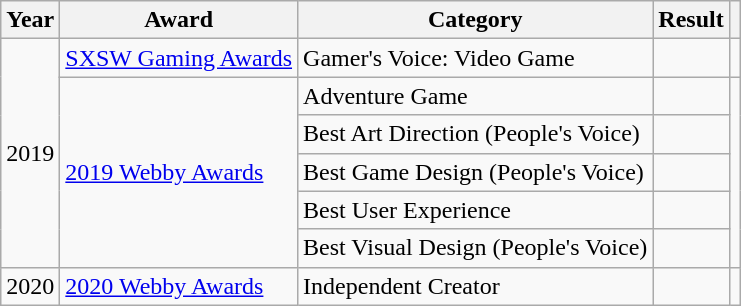<table class="wikitable sortable">
<tr>
<th>Year</th>
<th>Award</th>
<th>Category</th>
<th>Result</th>
<th></th>
</tr>
<tr>
<td rowspan="6" style="text-align:center;">2019</td>
<td><a href='#'>SXSW Gaming Awards</a></td>
<td>Gamer's Voice: Video Game</td>
<td></td>
<td style="text-align:center;"></td>
</tr>
<tr>
<td rowspan="5"><a href='#'>2019 Webby Awards</a></td>
<td>Adventure Game</td>
<td></td>
<td rowspan="5" style="text-align:center;"></td>
</tr>
<tr>
<td>Best Art Direction (People's Voice)</td>
<td></td>
</tr>
<tr>
<td>Best Game Design (People's Voice)</td>
<td></td>
</tr>
<tr>
<td>Best User Experience</td>
<td></td>
</tr>
<tr>
<td>Best Visual Design (People's Voice)</td>
<td></td>
</tr>
<tr>
<td>2020</td>
<td><a href='#'>2020 Webby Awards</a></td>
<td>Independent Creator</td>
<td></td>
<td style="text-align:center;"></td>
</tr>
</table>
